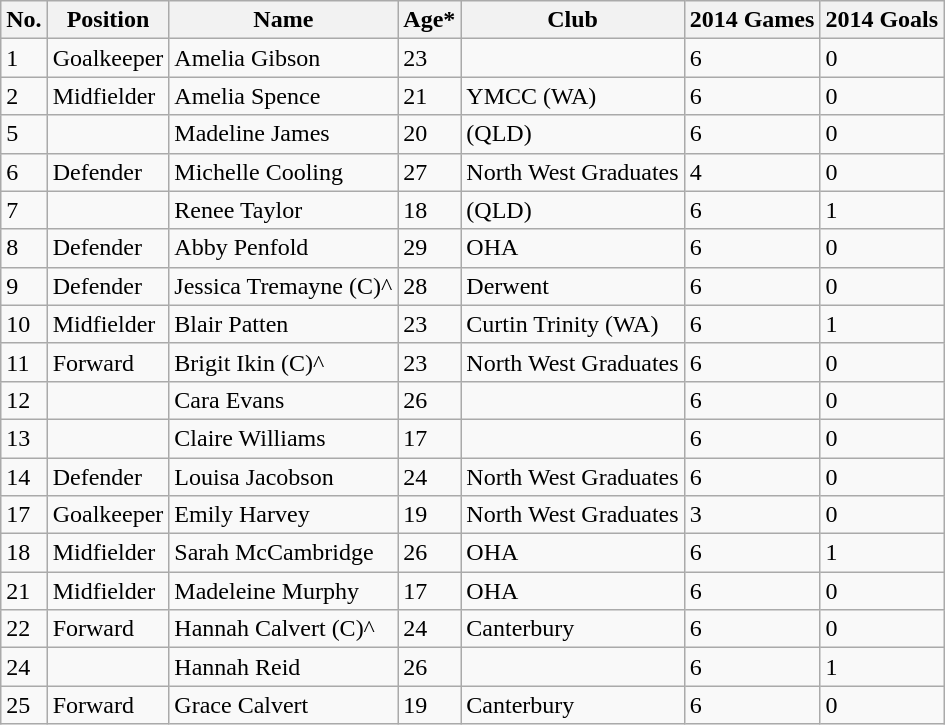<table class="wikitable">
<tr>
<th>No.</th>
<th>Position</th>
<th>Name</th>
<th>Age*</th>
<th>Club</th>
<th>2014 Games</th>
<th>2014 Goals</th>
</tr>
<tr>
<td>1</td>
<td>Goalkeeper</td>
<td>Amelia Gibson</td>
<td>23</td>
<td></td>
<td>6</td>
<td>0</td>
</tr>
<tr>
<td>2</td>
<td>Midfielder</td>
<td>Amelia Spence</td>
<td>21</td>
<td>YMCC (WA)</td>
<td>6</td>
<td>0</td>
</tr>
<tr>
<td>5</td>
<td></td>
<td>Madeline James</td>
<td>20</td>
<td>(QLD)</td>
<td>6</td>
<td>0</td>
</tr>
<tr>
<td>6</td>
<td>Defender</td>
<td>Michelle Cooling</td>
<td>27</td>
<td>North West Graduates</td>
<td>4</td>
<td>0</td>
</tr>
<tr>
<td>7</td>
<td></td>
<td>Renee Taylor</td>
<td>18</td>
<td>(QLD)</td>
<td>6</td>
<td>1</td>
</tr>
<tr>
<td>8</td>
<td>Defender</td>
<td>Abby Penfold</td>
<td>29</td>
<td>OHA</td>
<td>6</td>
<td>0</td>
</tr>
<tr>
<td>9</td>
<td>Defender</td>
<td>Jessica Tremayne (C)^</td>
<td>28</td>
<td>Derwent</td>
<td>6</td>
<td>0</td>
</tr>
<tr>
<td>10</td>
<td>Midfielder</td>
<td>Blair Patten</td>
<td>23</td>
<td>Curtin Trinity (WA)</td>
<td>6</td>
<td>1</td>
</tr>
<tr>
<td>11</td>
<td>Forward</td>
<td>Brigit Ikin (C)^</td>
<td>23</td>
<td>North West Graduates</td>
<td>6</td>
<td>0</td>
</tr>
<tr>
<td>12</td>
<td></td>
<td>Cara Evans</td>
<td>26</td>
<td></td>
<td>6</td>
<td>0</td>
</tr>
<tr>
<td>13</td>
<td></td>
<td>Claire Williams</td>
<td>17</td>
<td></td>
<td>6</td>
<td>0</td>
</tr>
<tr>
<td>14</td>
<td>Defender</td>
<td>Louisa Jacobson</td>
<td>24</td>
<td>North West Graduates</td>
<td>6</td>
<td>0</td>
</tr>
<tr>
<td>17</td>
<td>Goalkeeper</td>
<td>Emily Harvey</td>
<td>19</td>
<td>North West Graduates</td>
<td>3</td>
<td>0</td>
</tr>
<tr>
<td>18</td>
<td>Midfielder</td>
<td>Sarah McCambridge</td>
<td>26</td>
<td>OHA</td>
<td>6</td>
<td>1</td>
</tr>
<tr>
<td>21</td>
<td>Midfielder</td>
<td>Madeleine Murphy</td>
<td>17</td>
<td>OHA</td>
<td>6</td>
<td>0</td>
</tr>
<tr>
<td>22</td>
<td>Forward</td>
<td>Hannah Calvert (C)^</td>
<td>24</td>
<td>Canterbury</td>
<td>6</td>
<td>0</td>
</tr>
<tr>
<td>24</td>
<td></td>
<td>Hannah Reid</td>
<td>26</td>
<td></td>
<td>6</td>
<td>1</td>
</tr>
<tr>
<td>25</td>
<td>Forward</td>
<td>Grace Calvert</td>
<td>19</td>
<td>Canterbury</td>
<td>6</td>
<td>0</td>
</tr>
</table>
